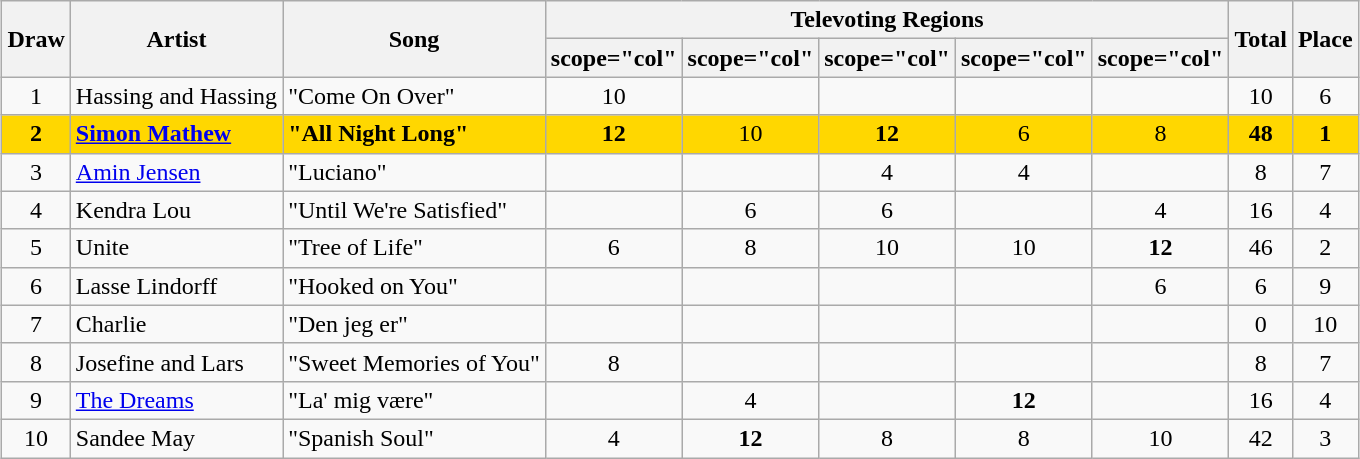<table class="sortable wikitable" style="margin: 1em auto 1em auto; text-align:center">
<tr>
<th rowspan="2">Draw</th>
<th rowspan="2">Artist</th>
<th rowspan="2">Song</th>
<th colspan="5"><strong>Televoting Regions</strong></th>
<th rowspan="2">Total</th>
<th rowspan="2">Place</th>
</tr>
<tr>
<th>scope="col" </th>
<th>scope="col" </th>
<th>scope="col" </th>
<th>scope="col" </th>
<th>scope="col" </th>
</tr>
<tr>
<td>1</td>
<td align="left">Hassing and Hassing</td>
<td align="left">"Come On Over"</td>
<td>10</td>
<td></td>
<td></td>
<td></td>
<td></td>
<td>10</td>
<td>6</td>
</tr>
<tr style="background:gold;">
<td><strong>2</strong></td>
<td align="left"><strong><a href='#'>Simon Mathew</a></strong></td>
<td align="left"><strong>"All Night Long"</strong></td>
<td><strong>12</strong></td>
<td>10</td>
<td><strong>12</strong></td>
<td>6</td>
<td>8</td>
<td><strong>48</strong></td>
<td><strong>1</strong></td>
</tr>
<tr>
<td>3</td>
<td align="left"><a href='#'>Amin Jensen</a></td>
<td align="left">"Luciano"</td>
<td></td>
<td></td>
<td>4</td>
<td>4</td>
<td></td>
<td>8</td>
<td>7</td>
</tr>
<tr>
<td>4</td>
<td align="left">Kendra Lou</td>
<td align="left">"Until We're Satisfied"</td>
<td></td>
<td>6</td>
<td>6</td>
<td></td>
<td>4</td>
<td>16</td>
<td>4</td>
</tr>
<tr>
<td>5</td>
<td align="left">Unite</td>
<td align="left">"Tree of Life"</td>
<td>6</td>
<td>8</td>
<td>10</td>
<td>10</td>
<td><strong>12</strong></td>
<td>46</td>
<td>2</td>
</tr>
<tr>
<td>6</td>
<td align="left">Lasse Lindorff</td>
<td align="left">"Hooked on You"</td>
<td></td>
<td></td>
<td></td>
<td></td>
<td>6</td>
<td>6</td>
<td>9</td>
</tr>
<tr>
<td>7</td>
<td align="left">Charlie</td>
<td align="left">"Den jeg er"</td>
<td></td>
<td></td>
<td></td>
<td></td>
<td></td>
<td>0</td>
<td>10</td>
</tr>
<tr>
<td>8</td>
<td align="left">Josefine and Lars</td>
<td align="left">"Sweet Memories of You"</td>
<td>8</td>
<td></td>
<td></td>
<td></td>
<td></td>
<td>8</td>
<td>7</td>
</tr>
<tr>
<td>9</td>
<td align="left" data-sort-value="Dreams, The"><a href='#'>The Dreams</a></td>
<td align="left">"La' mig være"</td>
<td></td>
<td>4</td>
<td></td>
<td><strong>12</strong></td>
<td></td>
<td>16</td>
<td>4</td>
</tr>
<tr>
<td>10</td>
<td align="left">Sandee May</td>
<td align="left">"Spanish Soul"</td>
<td>4</td>
<td><strong>12</strong></td>
<td>8</td>
<td>8</td>
<td>10</td>
<td>42</td>
<td>3</td>
</tr>
</table>
